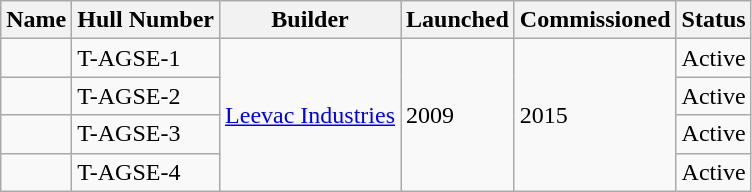<table class="wikitable">
<tr>
<th>Name</th>
<th>Hull Number</th>
<th>Builder</th>
<th>Launched</th>
<th>Commissioned</th>
<th>Status</th>
</tr>
<tr>
<td></td>
<td>T-AGSE-1</td>
<td rowspan="4"><a href='#'>Leevac Industries</a></td>
<td rowspan="4">2009</td>
<td rowspan="4">2015</td>
<td>Active</td>
</tr>
<tr>
<td></td>
<td>T-AGSE-2</td>
<td>Active</td>
</tr>
<tr>
<td></td>
<td>T-AGSE-3</td>
<td>Active</td>
</tr>
<tr>
<td></td>
<td>T-AGSE-4</td>
<td>Active</td>
</tr>
</table>
